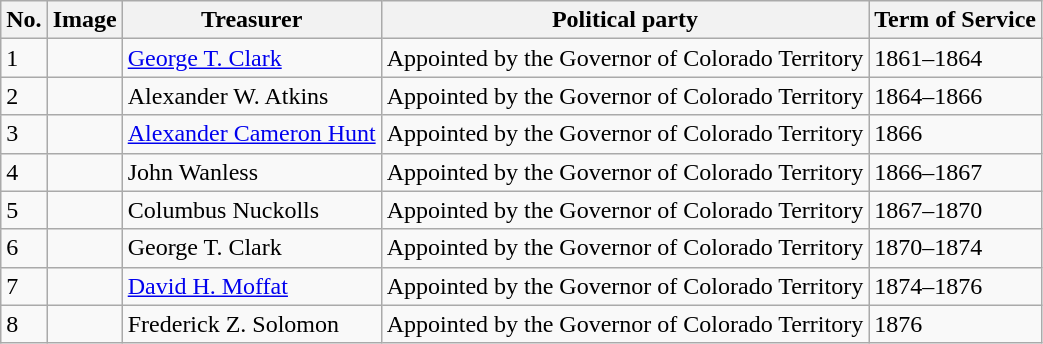<table class=wikitable>
<tr>
<th>No.</th>
<th>Image</th>
<th>Treasurer</th>
<th>Political party</th>
<th>Term of Service</th>
</tr>
<tr>
<td>1</td>
<td></td>
<td><a href='#'>George T. Clark</a></td>
<td>Appointed by the Governor of Colorado Territory</td>
<td>1861–1864</td>
</tr>
<tr>
<td>2</td>
<td></td>
<td>Alexander W. Atkins</td>
<td>Appointed by the Governor of Colorado Territory</td>
<td>1864–1866</td>
</tr>
<tr>
<td>3</td>
<td></td>
<td><a href='#'>Alexander Cameron Hunt</a></td>
<td>Appointed by the Governor of Colorado Territory</td>
<td>1866</td>
</tr>
<tr>
<td>4</td>
<td></td>
<td>John Wanless</td>
<td>Appointed by the Governor of Colorado Territory</td>
<td>1866–1867</td>
</tr>
<tr>
<td>5</td>
<td></td>
<td>Columbus Nuckolls</td>
<td>Appointed by the Governor of Colorado Territory</td>
<td>1867–1870</td>
</tr>
<tr>
<td>6</td>
<td></td>
<td>George T. Clark</td>
<td>Appointed by the Governor of Colorado Territory</td>
<td>1870–1874</td>
</tr>
<tr>
<td>7</td>
<td></td>
<td><a href='#'>David H. Moffat</a></td>
<td>Appointed by the Governor of Colorado Territory</td>
<td>1874–1876</td>
</tr>
<tr>
<td>8</td>
<td></td>
<td>Frederick Z. Solomon</td>
<td>Appointed by the Governor of Colorado Territory</td>
<td>1876</td>
</tr>
</table>
